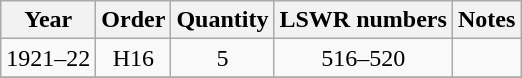<table class="wikitable" style="text-align:center;">
<tr>
<th>Year</th>
<th>Order</th>
<th>Quantity</th>
<th>LSWR numbers</th>
<th>Notes</th>
</tr>
<tr>
<td>1921–22</td>
<td>H16</td>
<td>5</td>
<td>516–520</td>
<td></td>
</tr>
<tr>
</tr>
</table>
